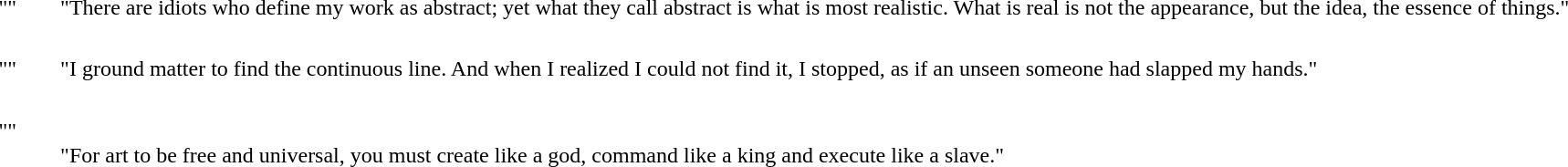<table>
<tr>
<td style="vertical-align:top;padding-bottom:1.5em;"> ""</td>
<td style="width:1.5em;"></td>
<td style="vertical-align:top;">"There are idiots who define my work as abstract; yet what they call abstract is what is most realistic. What is real is not the appearance, but the idea, the essence of things."</td>
</tr>
<tr>
<td style="vertical-align:top;;padding-bottom:1.5em;"> ""</td>
<td style="width:1.5em;"></td>
<td style="vertical-align:top;">"I ground matter to find the continuous line. And when I realized I could not find it, I stopped, as if an unseen someone had slapped my hands."</td>
</tr>
<tr>
<td style="vertical-align:top;;padding-bottom:1.5em;"> ""</td>
<td style="width:1.5em;"></td>
<td style="vertical-align:top;"><br>"For art to be free and universal, you must create like a god, command like a king and execute like a slave."</td>
</tr>
</table>
